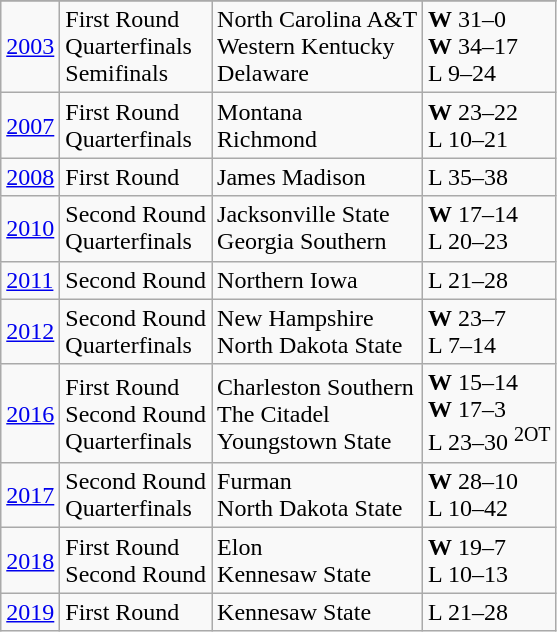<table class="wikitable">
<tr>
</tr>
<tr>
<td><a href='#'>2003</a></td>
<td>First Round<br>Quarterfinals<br>Semifinals</td>
<td>North Carolina A&T<br>Western Kentucky<br>Delaware</td>
<td><strong>W</strong> 31–0<br><strong>W</strong> 34–17<br>L 9–24</td>
</tr>
<tr>
<td><a href='#'>2007</a></td>
<td>First Round<br>Quarterfinals</td>
<td>Montana<br>Richmond</td>
<td><strong>W</strong> 23–22<br>L 10–21</td>
</tr>
<tr>
<td><a href='#'>2008</a></td>
<td>First Round</td>
<td>James Madison</td>
<td>L 35–38</td>
</tr>
<tr>
<td><a href='#'>2010</a></td>
<td>Second Round<br>Quarterfinals</td>
<td>Jacksonville State<br>Georgia Southern</td>
<td><strong>W</strong> 17–14<br>L 20–23</td>
</tr>
<tr>
<td><a href='#'>2011</a></td>
<td>Second Round</td>
<td>Northern Iowa</td>
<td>L 21–28</td>
</tr>
<tr>
<td><a href='#'>2012</a></td>
<td>Second Round<br>Quarterfinals</td>
<td>New Hampshire<br>North Dakota State</td>
<td><strong>W</strong> 23–7<br>L 7–14</td>
</tr>
<tr>
<td><a href='#'>2016</a></td>
<td>First Round<br>Second Round<br>Quarterfinals</td>
<td>Charleston Southern<br>The Citadel<br>Youngstown State</td>
<td><strong>W</strong> 15–14<br><strong>W</strong> 17–3<br>L 23–30 <sup>2OT</sup></td>
</tr>
<tr>
<td><a href='#'>2017</a></td>
<td>Second Round<br>Quarterfinals</td>
<td>Furman<br>North Dakota State</td>
<td><strong>W</strong> 28–10<br>L 10–42</td>
</tr>
<tr>
<td><a href='#'>2018</a></td>
<td>First Round<br>Second Round</td>
<td>Elon<br>Kennesaw State</td>
<td><strong>W</strong> 19–7<br>L 10–13</td>
</tr>
<tr>
<td><a href='#'>2019</a></td>
<td>First Round</td>
<td>Kennesaw State</td>
<td>L 21–28</td>
</tr>
</table>
